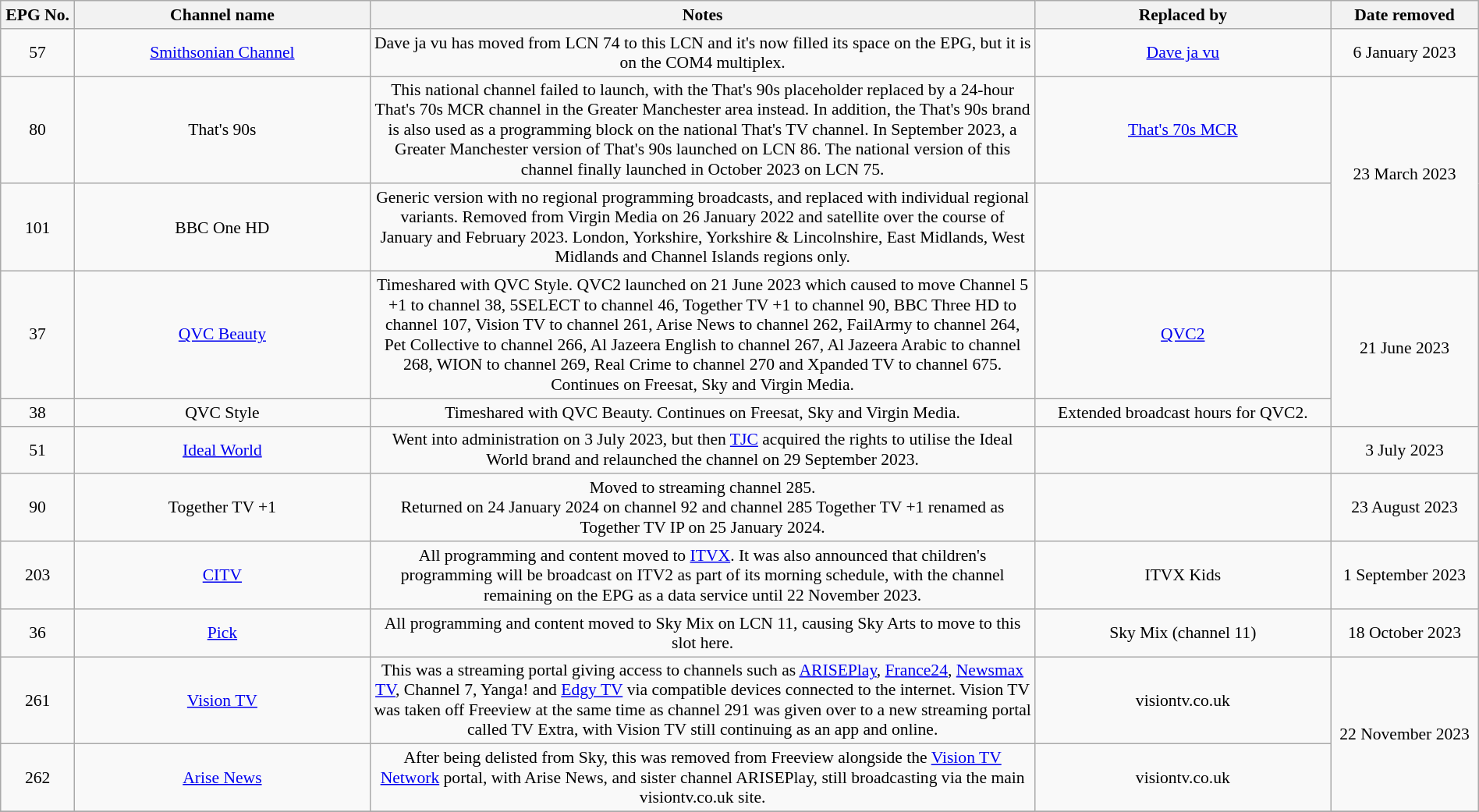<table class="wikitable sortable" style="font-size:90%; text-align:center; width:100%;">
<tr>
<th style="width:5%;">EPG No.</th>
<th style="width:20%;">Channel name</th>
<th style="width:45%;">Notes</th>
<th style="width:20%;">Replaced by</th>
<th style="width:10%;">Date removed</th>
</tr>
<tr>
<td>57</td>
<td><a href='#'>Smithsonian Channel</a></td>
<td>Dave ja vu has moved from LCN 74 to this LCN and it's now filled its space on the EPG, but it is on the COM4 multiplex.</td>
<td><a href='#'>Dave ja vu</a></td>
<td>6 January 2023</td>
</tr>
<tr>
<td>80</td>
<td>That's 90s</td>
<td>This national channel failed to launch, with the That's 90s placeholder replaced by a 24-hour That's 70s MCR channel in the Greater Manchester area instead. In addition, the That's 90s brand is also used as a programming block on the national That's TV channel. In September 2023, a Greater Manchester version of That's 90s launched on LCN 86. The national version of this channel finally launched in October 2023 on LCN 75.</td>
<td><a href='#'>That's 70s MCR</a></td>
<td rowspan="2">23 March 2023</td>
</tr>
<tr>
<td>101</td>
<td>BBC One HD</td>
<td>Generic version with no regional programming broadcasts, and replaced with individual regional variants. Removed from Virgin Media on 26 January 2022 and satellite over the course of January and February 2023. London, Yorkshire, Yorkshire & Lincolnshire, East Midlands, West Midlands and Channel Islands regions only.</td>
<td></td>
</tr>
<tr>
<td>37</td>
<td><a href='#'>QVC Beauty</a></td>
<td>Timeshared with QVC Style. QVC2 launched on 21 June 2023 which caused to move Channel 5 +1 to channel 38, 5SELECT to channel 46, Together TV +1 to channel 90, BBC Three HD to channel 107, Vision TV to channel 261, Arise News to channel 262, FailArmy to channel 264, Pet Collective to channel 266, Al Jazeera English to channel 267, Al Jazeera Arabic to channel 268, WION to channel 269, Real Crime to channel 270 and Xpanded TV to channel 675. Continues on Freesat, Sky and Virgin Media.</td>
<td><a href='#'>QVC2</a></td>
<td rowspan="2">21 June 2023</td>
</tr>
<tr>
<td>38</td>
<td>QVC Style</td>
<td>Timeshared with QVC Beauty. Continues on Freesat, Sky and Virgin Media.</td>
<td>Extended broadcast hours for QVC2.</td>
</tr>
<tr>
<td>51</td>
<td><a href='#'>Ideal World</a></td>
<td>Went into administration on 3 July 2023, but then <a href='#'>TJC</a> acquired the rights to utilise the Ideal World brand and relaunched the channel on 29 September 2023.</td>
<td></td>
<td>3 July 2023</td>
</tr>
<tr>
<td>90</td>
<td>Together TV +1</td>
<td>Moved to streaming channel 285.<br>Returned on 24 January 2024 on channel 92 and channel 285 Together TV +1 renamed as Together TV IP on 25 January 2024.</td>
<td></td>
<td>23 August 2023</td>
</tr>
<tr>
<td>203</td>
<td><a href='#'>CITV</a></td>
<td>All programming and content moved to <a href='#'>ITVX</a>. It was also announced that children's programming will be broadcast on ITV2 as part of its morning schedule, with the channel remaining on the EPG as a data service until 22 November 2023.</td>
<td>ITVX Kids</td>
<td>1 September 2023</td>
</tr>
<tr>
<td>36</td>
<td><a href='#'>Pick</a></td>
<td>All programming and content moved to Sky Mix on LCN 11, causing Sky Arts to move to this slot here.</td>
<td>Sky Mix (channel 11)</td>
<td>18 October 2023</td>
</tr>
<tr>
<td>261</td>
<td><a href='#'>Vision TV</a></td>
<td>This was a streaming portal giving access to channels such as <a href='#'>ARISEPlay</a>, <a href='#'>France24</a>, <a href='#'>Newsmax TV</a>, Channel 7, Yanga! and <a href='#'>Edgy TV</a> via compatible devices connected to the internet. Vision TV was taken off Freeview at the same time as channel 291 was given over to a new streaming portal called TV Extra, with Vision TV still continuing as an app and online.</td>
<td>visiontv.co.uk</td>
<td rowspan="2">22 November 2023</td>
</tr>
<tr>
<td>262</td>
<td><a href='#'>Arise News</a></td>
<td>After being delisted from Sky, this was removed from Freeview alongside the <a href='#'>Vision TV Network</a> portal, with Arise News, and sister channel ARISEPlay, still broadcasting via the main visiontv.co.uk site.</td>
<td>visiontv.co.uk</td>
</tr>
<tr>
</tr>
</table>
